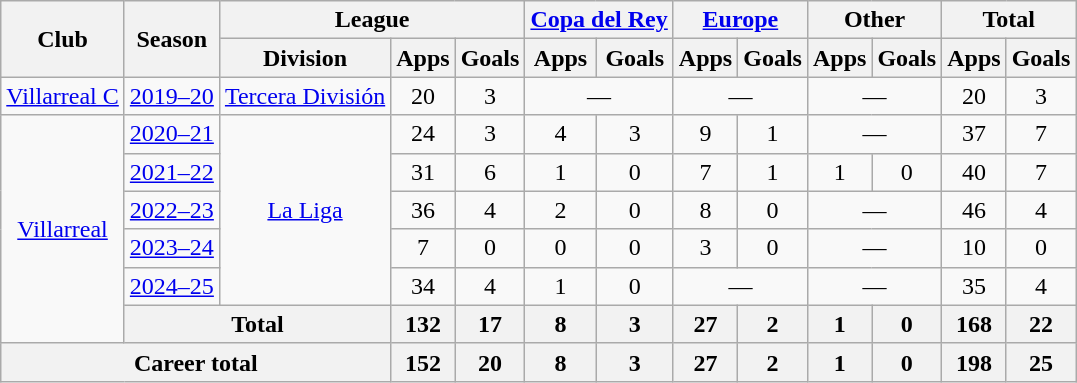<table class="wikitable" style="text-align:center">
<tr>
<th rowspan="2">Club</th>
<th rowspan="2">Season</th>
<th colspan="3">League</th>
<th colspan="2"><a href='#'>Copa del Rey</a></th>
<th colspan="2"><a href='#'>Europe</a></th>
<th colspan="2">Other</th>
<th colspan="2">Total</th>
</tr>
<tr>
<th>Division</th>
<th>Apps</th>
<th>Goals</th>
<th>Apps</th>
<th>Goals</th>
<th>Apps</th>
<th>Goals</th>
<th>Apps</th>
<th>Goals</th>
<th>Apps</th>
<th>Goals</th>
</tr>
<tr>
<td><a href='#'>Villarreal C</a></td>
<td><a href='#'>2019–20</a></td>
<td><a href='#'>Tercera División</a></td>
<td>20</td>
<td>3</td>
<td colspan="2">—</td>
<td colspan="2">—</td>
<td colspan="2">—</td>
<td>20</td>
<td>3</td>
</tr>
<tr>
<td rowspan="6"><a href='#'>Villarreal</a></td>
<td><a href='#'>2020–21</a></td>
<td rowspan="5"><a href='#'>La Liga</a></td>
<td>24</td>
<td>3</td>
<td>4</td>
<td>3</td>
<td>9</td>
<td>1</td>
<td colspan="2">—</td>
<td>37</td>
<td>7</td>
</tr>
<tr>
<td><a href='#'>2021–22</a></td>
<td>31</td>
<td>6</td>
<td>1</td>
<td>0</td>
<td>7</td>
<td>1</td>
<td>1</td>
<td>0</td>
<td>40</td>
<td>7</td>
</tr>
<tr>
<td><a href='#'>2022–23</a></td>
<td>36</td>
<td>4</td>
<td>2</td>
<td>0</td>
<td>8</td>
<td>0</td>
<td colspan="2">—</td>
<td>46</td>
<td>4</td>
</tr>
<tr>
<td><a href='#'>2023–24</a></td>
<td>7</td>
<td>0</td>
<td>0</td>
<td>0</td>
<td>3</td>
<td>0</td>
<td colspan="2">—</td>
<td>10</td>
<td>0</td>
</tr>
<tr>
<td><a href='#'>2024–25</a></td>
<td>34</td>
<td>4</td>
<td>1</td>
<td>0</td>
<td colspan="2">—</td>
<td colspan="2">—</td>
<td>35</td>
<td>4</td>
</tr>
<tr>
<th colspan="2">Total</th>
<th>132</th>
<th>17</th>
<th>8</th>
<th>3</th>
<th>27</th>
<th>2</th>
<th>1</th>
<th>0</th>
<th>168</th>
<th>22</th>
</tr>
<tr>
<th colspan="3">Career total</th>
<th>152</th>
<th>20</th>
<th>8</th>
<th>3</th>
<th>27</th>
<th>2</th>
<th>1</th>
<th>0</th>
<th>198</th>
<th>25</th>
</tr>
</table>
